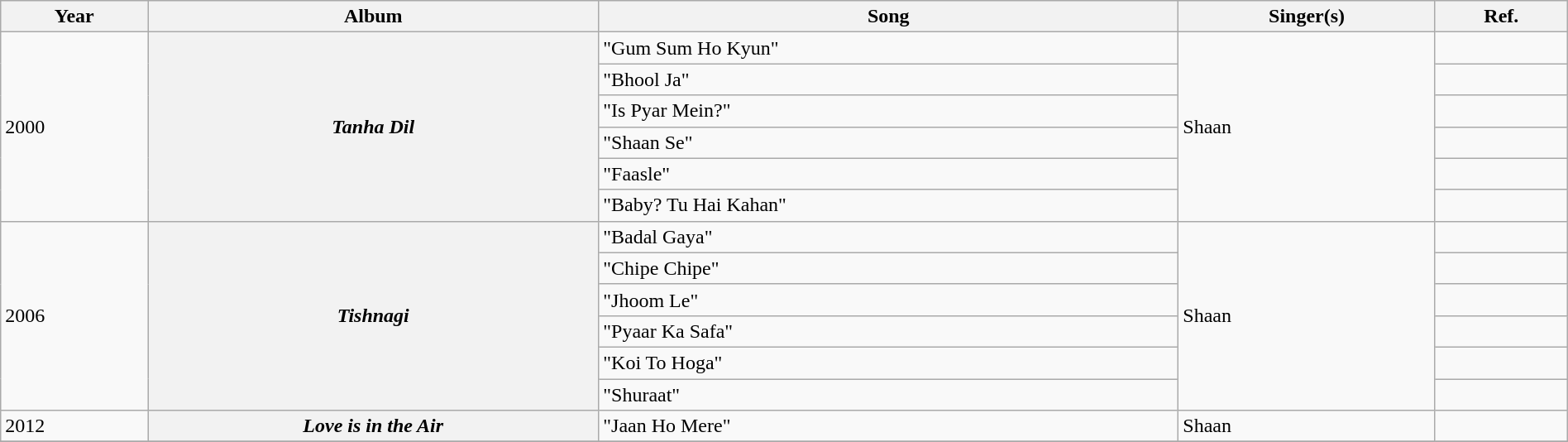<table class="wikitable plainrowheaders" style="width:100%">
<tr>
<th scope="col">Year</th>
<th scope="col">Album</th>
<th scope="col">Song</th>
<th scope="col">Singer(s)</th>
<th scope="col">Ref.</th>
</tr>
<tr>
<td rowspan="6">2000</td>
<th rowspan="6"><em>Tanha Dil</em></th>
<td>"Gum Sum Ho Kyun"</td>
<td rowspan="6">Shaan</td>
<td></td>
</tr>
<tr>
<td>"Bhool Ja"</td>
<td></td>
</tr>
<tr>
<td>"Is Pyar Mein?"</td>
<td></td>
</tr>
<tr>
<td>"Shaan Se"</td>
<td></td>
</tr>
<tr>
<td>"Faasle"</td>
<td></td>
</tr>
<tr>
<td>"Baby? Tu Hai Kahan"</td>
<td></td>
</tr>
<tr>
<td rowspan="6">2006</td>
<th rowspan="6"><em>Tishnagi</em></th>
<td>"Badal Gaya"</td>
<td rowspan="6">Shaan</td>
<td></td>
</tr>
<tr>
<td>"Chipe Chipe"</td>
<td></td>
</tr>
<tr>
<td>"Jhoom Le"</td>
<td></td>
</tr>
<tr>
<td>"Pyaar Ka Safa"</td>
<td></td>
</tr>
<tr>
<td>"Koi To Hoga"</td>
<td></td>
</tr>
<tr>
<td>"Shuraat"</td>
<td></td>
</tr>
<tr>
<td>2012</td>
<th><em>Love is in the Air</em></th>
<td>"Jaan Ho Mere"</td>
<td>Shaan</td>
<td></td>
</tr>
<tr>
</tr>
</table>
